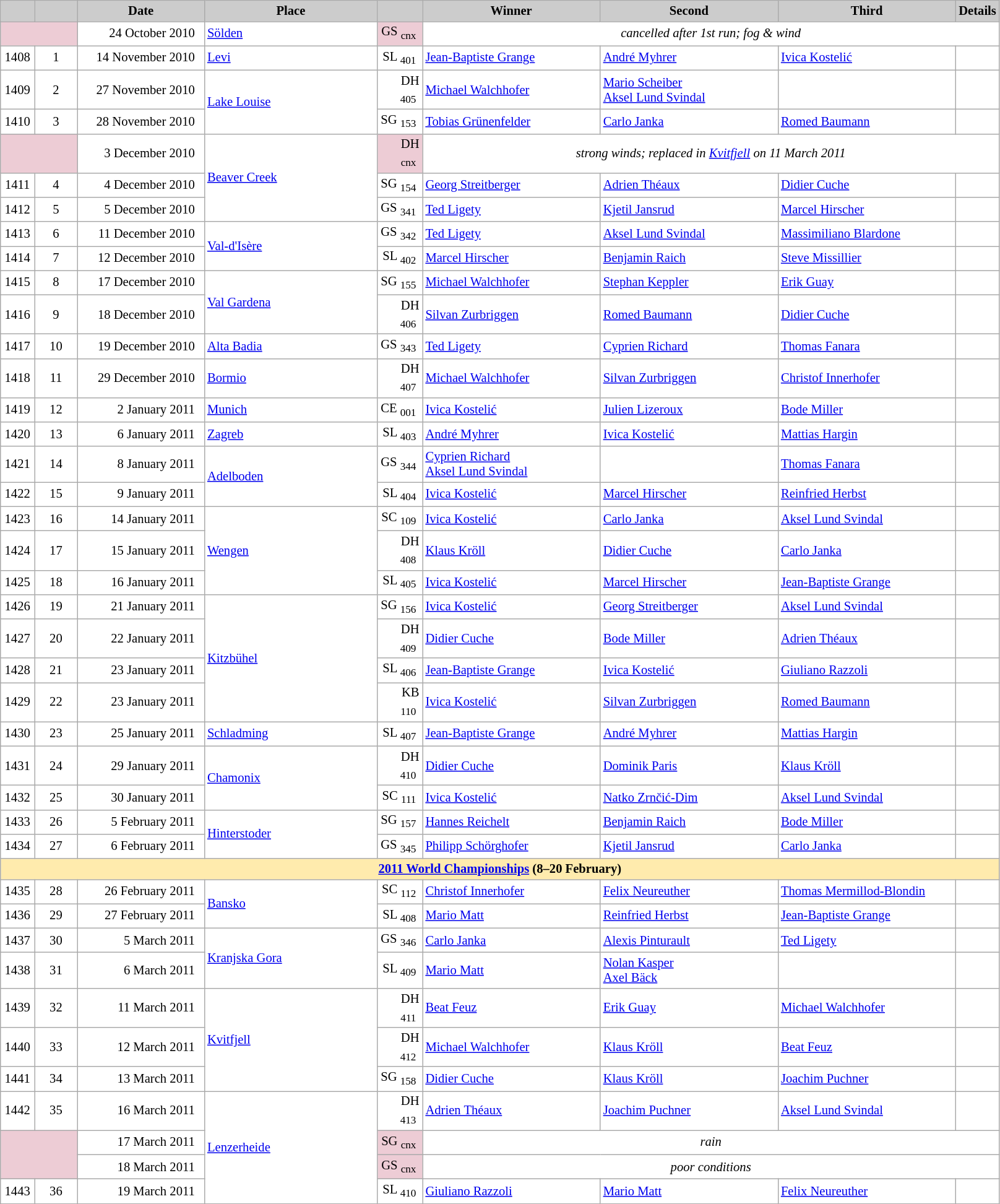<table class="wikitable plainrowheaders" style="background:#fff; font-size:86%; line-height:16px; border:grey solid 1px; border-collapse:collapse;">
<tr style="background:#ccc; text-align:center;">
<td align="center" width="30"></td>
<td align="center" width="40"></td>
<td align="center" width="130"><strong>Date</strong></td>
<td align="center" width="180"><strong>Place</strong></td>
<td align="center" width="42"></td>
<td align="center" width="185"><strong>Winner</strong></td>
<td align="center" width="185"><strong>Second</strong></td>
<td align="center" width="185"><strong>Third</strong></td>
<td align="center" width="10"><strong>Details</strong></td>
</tr>
<tr>
<td colspan=2 bgcolor="EDCCD5"></td>
<td align=right>24 October 2010  </td>
<td> <a href='#'>Sölden</a></td>
<td align=right bgcolor="EDCCD5">GS <sub>cnx</sub> </td>
<td colspan=4 align=center><em>cancelled after 1st run; fog & wind</em></td>
</tr>
<tr>
<td align=center>1408</td>
<td align=center>1</td>
<td align=right>14 November 2010  </td>
<td> <a href='#'>Levi</a></td>
<td align=right>SL <sub>401</sub> </td>
<td> <a href='#'>Jean-Baptiste Grange</a></td>
<td> <a href='#'>André Myhrer</a></td>
<td> <a href='#'>Ivica Kostelić</a></td>
<td></td>
</tr>
<tr>
<td align=center>1409</td>
<td align=center>2</td>
<td align=right>27 November 2010  </td>
<td rowspan=2> <a href='#'>Lake Louise</a></td>
<td align=right>DH <sub>405</sub> </td>
<td> <a href='#'>Michael Walchhofer</a></td>
<td> <a href='#'>Mario Scheiber</a><br> <a href='#'>Aksel Lund Svindal</a></td>
<td></td>
<td></td>
</tr>
<tr>
<td align=center>1410</td>
<td align=center>3</td>
<td align=right>28 November 2010  </td>
<td align=right>SG <sub>153</sub> </td>
<td> <a href='#'>Tobias Grünenfelder</a></td>
<td> <a href='#'>Carlo Janka</a></td>
<td> <a href='#'>Romed Baumann</a></td>
<td></td>
</tr>
<tr>
<td colspan=2 bgcolor="EDCCD5"></td>
<td align=right>3 December 2010  </td>
<td rowspan=3> <a href='#'>Beaver Creek</a></td>
<td align=right bgcolor="EDCCD5">DH <sub>cnx</sub> </td>
<td colspan=4 align=center><em>strong winds; replaced in <a href='#'>Kvitfjell</a> on 11 March 2011</em></td>
</tr>
<tr>
<td align=center>1411</td>
<td align=center>4</td>
<td align=right>4 December 2010  </td>
<td align=right>SG <sub>154</sub> </td>
<td> <a href='#'>Georg Streitberger</a></td>
<td> <a href='#'>Adrien Théaux</a></td>
<td> <a href='#'>Didier Cuche</a></td>
<td></td>
</tr>
<tr>
<td align=center>1412</td>
<td align=center>5</td>
<td align=right>5 December 2010  </td>
<td align=right>GS <sub>341</sub> </td>
<td> <a href='#'>Ted Ligety</a></td>
<td> <a href='#'>Kjetil Jansrud</a></td>
<td> <a href='#'>Marcel Hirscher</a></td>
<td></td>
</tr>
<tr>
<td align=center>1413</td>
<td align=center>6</td>
<td align=right>11 December 2010  </td>
<td rowspan=2> <a href='#'>Val-d'Isère</a></td>
<td align=right>GS <sub>342</sub> </td>
<td> <a href='#'>Ted Ligety</a></td>
<td> <a href='#'>Aksel Lund Svindal</a></td>
<td> <a href='#'>Massimiliano Blardone</a></td>
<td></td>
</tr>
<tr>
<td align=center>1414</td>
<td align=center>7</td>
<td align=right>12 December 2010  </td>
<td align=right>SL <sub>402</sub> </td>
<td> <a href='#'>Marcel Hirscher</a></td>
<td> <a href='#'>Benjamin Raich</a></td>
<td> <a href='#'>Steve Missillier</a></td>
<td></td>
</tr>
<tr>
<td align=center>1415</td>
<td align=center>8</td>
<td align=right>17 December 2010  </td>
<td rowspan=2> <a href='#'>Val Gardena</a></td>
<td align=right>SG <sub>155</sub> </td>
<td> <a href='#'>Michael Walchhofer</a></td>
<td> <a href='#'>Stephan Keppler</a></td>
<td> <a href='#'>Erik Guay</a></td>
<td></td>
</tr>
<tr>
<td align=center>1416</td>
<td align=center>9</td>
<td align=right>18 December 2010  </td>
<td align=right>DH <sub>406</sub> </td>
<td> <a href='#'>Silvan Zurbriggen</a></td>
<td> <a href='#'>Romed Baumann</a></td>
<td> <a href='#'>Didier Cuche</a></td>
<td></td>
</tr>
<tr>
<td align=center>1417</td>
<td align=center>10</td>
<td align=right>19 December 2010  </td>
<td> <a href='#'>Alta Badia</a></td>
<td align=right>GS <sub>343</sub> </td>
<td> <a href='#'>Ted Ligety</a></td>
<td> <a href='#'>Cyprien Richard</a></td>
<td> <a href='#'>Thomas Fanara</a></td>
<td></td>
</tr>
<tr>
<td align=center>1418</td>
<td align=center>11</td>
<td align=right>29 December 2010  </td>
<td> <a href='#'>Bormio</a></td>
<td align=right>DH <sub>407</sub> </td>
<td> <a href='#'>Michael Walchhofer</a></td>
<td> <a href='#'>Silvan Zurbriggen</a></td>
<td> <a href='#'>Christof Innerhofer</a></td>
<td></td>
</tr>
<tr>
<td align=center>1419</td>
<td align=center>12</td>
<td align=right>2 January 2011  </td>
<td> <a href='#'>Munich</a></td>
<td align=right>CE <sub>001</sub> </td>
<td> <a href='#'>Ivica Kostelić</a></td>
<td> <a href='#'>Julien Lizeroux</a></td>
<td> <a href='#'>Bode Miller</a></td>
<td></td>
</tr>
<tr>
<td align=center>1420</td>
<td align=center>13</td>
<td align=right>6 January 2011  </td>
<td> <a href='#'>Zagreb</a></td>
<td align=right>SL <sub>403</sub> </td>
<td> <a href='#'>André Myhrer</a></td>
<td> <a href='#'>Ivica Kostelić</a></td>
<td> <a href='#'>Mattias Hargin</a></td>
<td></td>
</tr>
<tr>
<td align=center>1421</td>
<td align=center>14</td>
<td align=right>8 January 2011  </td>
<td rowspan=2> <a href='#'>Adelboden</a></td>
<td align=right>GS <sub>344</sub> </td>
<td> <a href='#'>Cyprien Richard</a><br> <a href='#'>Aksel Lund Svindal</a></td>
<td></td>
<td> <a href='#'>Thomas Fanara</a></td>
<td></td>
</tr>
<tr>
<td align=center>1422</td>
<td align=center>15</td>
<td align=right>9 January 2011  </td>
<td align=right>SL <sub>404</sub> </td>
<td> <a href='#'>Ivica Kostelić</a></td>
<td> <a href='#'>Marcel Hirscher</a></td>
<td> <a href='#'>Reinfried Herbst</a></td>
<td></td>
</tr>
<tr>
<td align=center>1423</td>
<td align=center>16</td>
<td align=right>14 January 2011  </td>
<td rowspan=3> <a href='#'>Wengen</a></td>
<td align=right>SC <sub>109</sub> </td>
<td> <a href='#'>Ivica Kostelić</a></td>
<td> <a href='#'>Carlo Janka</a></td>
<td> <a href='#'>Aksel Lund Svindal</a></td>
<td></td>
</tr>
<tr>
<td align=center>1424</td>
<td align=center>17</td>
<td align=right>15 January 2011  </td>
<td align=right>DH <sub>408</sub> </td>
<td> <a href='#'>Klaus Kröll</a></td>
<td> <a href='#'>Didier Cuche</a></td>
<td> <a href='#'>Carlo Janka</a></td>
<td></td>
</tr>
<tr>
<td align=center>1425</td>
<td align=center>18</td>
<td align=right>16 January 2011  </td>
<td align=right>SL <sub>405</sub> </td>
<td> <a href='#'>Ivica Kostelić</a></td>
<td> <a href='#'>Marcel Hirscher</a></td>
<td> <a href='#'>Jean-Baptiste Grange</a></td>
<td></td>
</tr>
<tr>
<td align=center>1426</td>
<td align=center>19</td>
<td align=right>21 January 2011  </td>
<td rowspan=4> <a href='#'>Kitzbühel</a></td>
<td align=right>SG <sub>156</sub> </td>
<td> <a href='#'>Ivica Kostelić</a></td>
<td> <a href='#'>Georg Streitberger</a></td>
<td> <a href='#'>Aksel Lund Svindal</a></td>
<td></td>
</tr>
<tr>
<td align=center>1427</td>
<td align=center>20</td>
<td align=right>22 January 2011  </td>
<td align=right>DH <sub>409</sub> </td>
<td> <a href='#'>Didier Cuche</a></td>
<td> <a href='#'>Bode Miller</a></td>
<td> <a href='#'>Adrien Théaux</a></td>
<td></td>
</tr>
<tr>
<td align=center>1428</td>
<td align=center>21</td>
<td align=right>23 January 2011  </td>
<td align=right>SL <sub>406</sub> </td>
<td> <a href='#'>Jean-Baptiste Grange</a></td>
<td> <a href='#'>Ivica Kostelić</a></td>
<td> <a href='#'>Giuliano Razzoli</a></td>
<td></td>
</tr>
<tr>
<td align=center>1429</td>
<td align=center>22</td>
<td align=right>23 January 2011  </td>
<td align=right>KB <sub>110</sub> </td>
<td> <a href='#'>Ivica Kostelić</a></td>
<td> <a href='#'>Silvan Zurbriggen</a></td>
<td> <a href='#'>Romed Baumann</a></td>
<td></td>
</tr>
<tr>
<td align=center>1430</td>
<td align=center>23</td>
<td align=right>25 January 2011  </td>
<td> <a href='#'>Schladming</a></td>
<td align=right>SL <sub>407</sub> </td>
<td> <a href='#'>Jean-Baptiste Grange</a></td>
<td> <a href='#'>André Myhrer</a></td>
<td> <a href='#'>Mattias Hargin</a></td>
<td></td>
</tr>
<tr>
<td align=center>1431</td>
<td align=center>24</td>
<td align=right>29 January 2011  </td>
<td rowspan=2> <a href='#'>Chamonix</a></td>
<td align=right>DH <sub>410</sub> </td>
<td> <a href='#'>Didier Cuche</a></td>
<td> <a href='#'>Dominik Paris</a></td>
<td> <a href='#'>Klaus Kröll</a></td>
<td></td>
</tr>
<tr>
<td align=center>1432</td>
<td align=center>25</td>
<td align=right>30 January 2011  </td>
<td align=right>SC <sub>111</sub> </td>
<td> <a href='#'>Ivica Kostelić</a></td>
<td> <a href='#'>Natko Zrnčić-Dim</a></td>
<td> <a href='#'>Aksel Lund Svindal</a></td>
<td></td>
</tr>
<tr>
<td align=center>1433</td>
<td align=center>26</td>
<td align=right>5 February 2011  </td>
<td rowspan=2> <a href='#'>Hinterstoder</a></td>
<td align=right>SG <sub>157</sub> </td>
<td> <a href='#'>Hannes Reichelt</a></td>
<td> <a href='#'>Benjamin Raich</a></td>
<td> <a href='#'>Bode Miller</a></td>
<td></td>
</tr>
<tr>
<td align=center>1434</td>
<td align=center>27</td>
<td align=right>6 February 2011  </td>
<td align=right>GS <sub>345</sub> </td>
<td> <a href='#'>Philipp Schörghofer</a></td>
<td> <a href='#'>Kjetil Jansrud</a></td>
<td> <a href='#'>Carlo Janka</a></td>
<td></td>
</tr>
<tr style="background:#FFEBAD">
<td colspan="9" style="text-align:center;"><strong><a href='#'>2011 World Championships</a> (8–20 February)</strong></td>
</tr>
<tr>
<td align=center>1435</td>
<td align=center>28</td>
<td align=right>26 February 2011  </td>
<td rowspan=2> <a href='#'>Bansko</a></td>
<td align=right>SC <sub>112</sub> </td>
<td> <a href='#'>Christof Innerhofer</a></td>
<td> <a href='#'>Felix Neureuther</a></td>
<td> <a href='#'>Thomas Mermillod-Blondin</a></td>
<td></td>
</tr>
<tr>
<td align=center>1436</td>
<td align=center>29</td>
<td align=right>27 February 2011  </td>
<td align=right>SL <sub>408</sub> </td>
<td> <a href='#'>Mario Matt</a></td>
<td> <a href='#'>Reinfried Herbst</a></td>
<td> <a href='#'>Jean-Baptiste Grange</a></td>
<td></td>
</tr>
<tr>
<td align=center>1437</td>
<td align=center>30</td>
<td align=right>5 March 2011  </td>
<td rowspan=2> <a href='#'>Kranjska Gora</a></td>
<td align=right>GS <sub>346</sub> </td>
<td> <a href='#'>Carlo Janka</a></td>
<td> <a href='#'>Alexis Pinturault</a></td>
<td> <a href='#'>Ted Ligety</a></td>
<td></td>
</tr>
<tr>
<td align=center>1438</td>
<td align=center>31</td>
<td align=right>6 March 2011  </td>
<td align=right>SL <sub>409</sub> </td>
<td> <a href='#'>Mario Matt</a></td>
<td> <a href='#'>Nolan Kasper</a><br> <a href='#'>Axel Bäck</a></td>
<td></td>
<td></td>
</tr>
<tr>
<td align=center>1439</td>
<td align=center>32</td>
<td align=right><small></small>11 March 2011  </td>
<td rowspan=3> <a href='#'>Kvitfjell</a></td>
<td align=right>DH <sub>411</sub> </td>
<td> <a href='#'>Beat Feuz</a></td>
<td> <a href='#'>Erik Guay</a></td>
<td> <a href='#'>Michael Walchhofer</a></td>
<td></td>
</tr>
<tr>
<td align=center>1440</td>
<td align=center>33</td>
<td align=right>12 March 2011  </td>
<td align=right>DH <sub>412</sub> </td>
<td> <a href='#'>Michael Walchhofer</a></td>
<td> <a href='#'>Klaus Kröll</a></td>
<td> <a href='#'>Beat Feuz</a></td>
<td></td>
</tr>
<tr>
<td align=center>1441</td>
<td align=center>34</td>
<td align=right>13 March 2011  </td>
<td align=right>SG <sub>158</sub> </td>
<td> <a href='#'>Didier Cuche</a></td>
<td> <a href='#'>Klaus Kröll</a></td>
<td> <a href='#'>Joachim Puchner</a></td>
<td></td>
</tr>
<tr>
<td align=center>1442</td>
<td align=center>35</td>
<td align=right>16 March 2011  </td>
<td rowspan=4> <a href='#'>Lenzerheide</a></td>
<td align=right>DH <sub>413</sub> </td>
<td> <a href='#'>Adrien Théaux</a></td>
<td> <a href='#'>Joachim Puchner</a></td>
<td> <a href='#'>Aksel Lund Svindal</a></td>
<td></td>
</tr>
<tr>
<td colspan=2 rowspan=2 bgcolor="EDCCD5"></td>
<td align=right>17 March 2011  </td>
<td align=right bgcolor="EDCCD5">SG <sub>cnx</sub> </td>
<td colspan=5 align=center><em>rain</em></td>
</tr>
<tr>
<td align=right>18 March 2011  </td>
<td align=right bgcolor="EDCCD5">GS <sub>cnx</sub> </td>
<td colspan=5 align=center><em>poor conditions</em></td>
</tr>
<tr>
<td align=center>1443</td>
<td align=center>36</td>
<td align=right>19 March 2011  </td>
<td align=right>SL <sub>410</sub> </td>
<td> <a href='#'>Giuliano Razzoli</a></td>
<td> <a href='#'>Mario Matt</a></td>
<td> <a href='#'>Felix Neureuther</a></td>
<td></td>
</tr>
</table>
